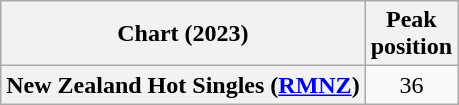<table class="wikitable plainrowheaders" style="text-align:center;">
<tr>
<th scope="col">Chart (2023)</th>
<th scope="col">Peak<br>position</th>
</tr>
<tr>
<th scope="row">New Zealand Hot Singles (<a href='#'>RMNZ</a>)</th>
<td>36</td>
</tr>
</table>
